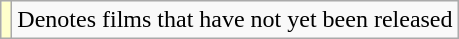<table class="wikitable sortable">
<tr>
<td style="background:#ffc;"></td>
<td>Denotes films that have not yet been released</td>
</tr>
</table>
